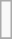<table class="wikitable">
<tr ---->
<td><br></td>
</tr>
<tr --->
</tr>
</table>
